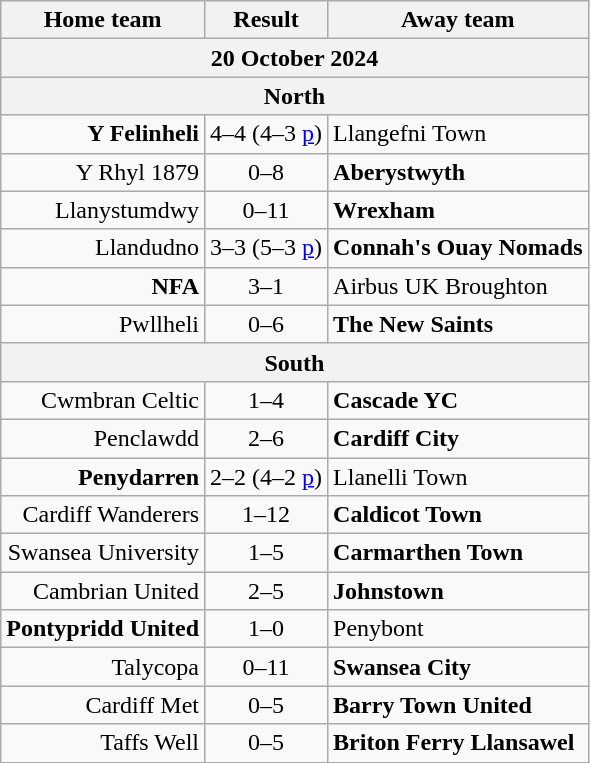<table class="wikitable">
<tr>
<th>Home team</th>
<th>Result</th>
<th>Away team</th>
</tr>
<tr>
<th colspan = 3>20 October 2024</th>
</tr>
<tr>
<th colspan = 3>North</th>
</tr>
<tr>
<td style="text-align:right;"><strong>Y Felinheli</strong></td>
<td style="text-align:center;">4–4 (4–3 <a href='#'>p</a>)</td>
<td>Llangefni Town</td>
</tr>
<tr>
<td style="text-align:right;">Y Rhyl 1879</td>
<td style="text-align:center;">0–8</td>
<td><strong>Aberystwyth</strong></td>
</tr>
<tr>
<td style="text-align:right;">Llanystumdwy</td>
<td style="text-align:center;">0–11</td>
<td><strong>Wrexham</strong></td>
</tr>
<tr>
<td style="text-align:right;">Llandudno</td>
<td style="text-align:center;">3–3 (5–3 <a href='#'>p</a>)</td>
<td><strong>Connah's Ouay Nomads</strong></td>
</tr>
<tr>
<td style="text-align:right;"><strong>NFA</strong></td>
<td style="text-align:center;">3–1</td>
<td>Airbus UK Broughton</td>
</tr>
<tr>
<td style="text-align:right;">Pwllheli</td>
<td style="text-align:center;">0–6</td>
<td><strong>The New Saints</strong></td>
</tr>
<tr>
<th colspan = 3>South</th>
</tr>
<tr>
<td style="text-align:right;">Cwmbran Celtic</td>
<td style="text-align:center;">1–4</td>
<td><strong>Cascade YC</strong></td>
</tr>
<tr>
<td style="text-align:right;">Penclawdd</td>
<td style="text-align:center;">2–6</td>
<td><strong>Cardiff City</strong></td>
</tr>
<tr>
<td style="text-align:right;"><strong>Penydarren</strong></td>
<td style="text-align:center;">2–2 (4–2 <a href='#'>p</a>)</td>
<td>Llanelli Town</td>
</tr>
<tr>
<td style="text-align:right;">Cardiff Wanderers</td>
<td style="text-align:center;">1–12</td>
<td><strong>Caldicot Town</strong></td>
</tr>
<tr>
<td style="text-align:right;">Swansea University</td>
<td style="text-align:center;">1–5</td>
<td><strong>Carmarthen Town</strong></td>
</tr>
<tr>
<td style="text-align:right;">Cambrian United</td>
<td style="text-align:center;">2–5</td>
<td><strong>Johnstown</strong></td>
</tr>
<tr>
<td style="text-align:right;"><strong>Pontypridd United</strong></td>
<td style="text-align:center;">1–0</td>
<td>Penybont</td>
</tr>
<tr>
<td style="text-align:right;">Talycopa</td>
<td style="text-align:center;">0–11</td>
<td><strong>Swansea City</strong></td>
</tr>
<tr>
<td style="text-align:right;">Cardiff Met</td>
<td style="text-align:center;">0–5</td>
<td><strong>Barry Town United</strong></td>
</tr>
<tr>
<td style="text-align:right;">Taffs Well</td>
<td style="text-align:center;">0–5</td>
<td><strong>Briton Ferry Llansawel</strong></td>
</tr>
</table>
